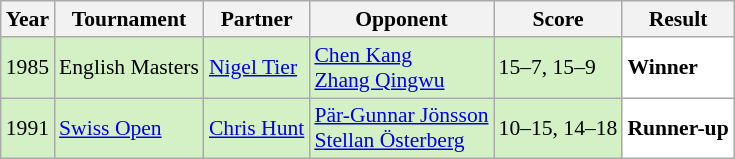<table class="sortable wikitable" style="font-size: 90%;">
<tr>
<th>Year</th>
<th>Tournament</th>
<th>Partner</th>
<th>Opponent</th>
<th>Score</th>
<th>Result</th>
</tr>
<tr style="background:#D4F1C5">
<td align="center">1985</td>
<td align="left">English Masters</td>
<td align="left"> <a href='#'>Nigel Tier</a></td>
<td align="left"> <a href='#'>Chen Kang</a><br> <a href='#'>Zhang Qingwu</a></td>
<td align="left">15–7, 15–9</td>
<td style="text-align:left; background:white"> <strong>Winner</strong></td>
</tr>
<tr style="background:#D4F1C5">
<td align="center">1991</td>
<td align="left"><a href='#'>Swiss Open</a></td>
<td align="left"> <a href='#'>Chris Hunt</a></td>
<td align="left"> <a href='#'>Pär-Gunnar Jönsson</a><br> <a href='#'>Stellan Österberg</a></td>
<td align="left">10–15, 14–18</td>
<td style="text-align:left; background:white"> <strong>Runner-up</strong></td>
</tr>
</table>
